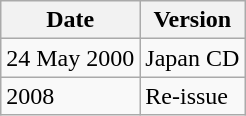<table class="wikitable">
<tr>
<th>Date</th>
<th>Version</th>
</tr>
<tr>
<td>24 May 2000</td>
<td>Japan CD</td>
</tr>
<tr>
<td>2008</td>
<td>Re-issue</td>
</tr>
</table>
